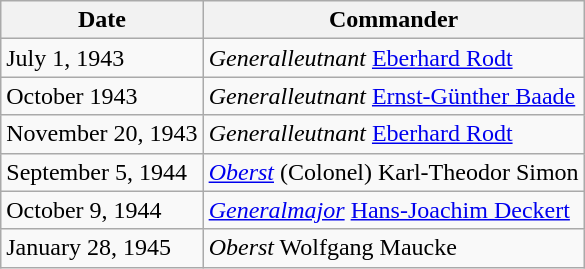<table class=wikitable>
<tr>
<th>Date</th>
<th>Commander</th>
</tr>
<tr>
<td>July 1, 1943</td>
<td><em>Generalleutnant</em> <a href='#'>Eberhard Rodt</a></td>
</tr>
<tr>
<td>October 1943</td>
<td><em>Generalleutnant</em> <a href='#'>Ernst-Günther Baade</a></td>
</tr>
<tr>
<td>November 20, 1943</td>
<td><em>Generalleutnant</em> <a href='#'>Eberhard Rodt</a></td>
</tr>
<tr>
<td>September 5, 1944</td>
<td><em><a href='#'>Oberst</a></em> (Colonel) Karl-Theodor Simon</td>
</tr>
<tr>
<td>October 9, 1944</td>
<td><em><a href='#'>Generalmajor</a></em> <a href='#'>Hans-Joachim Deckert</a></td>
</tr>
<tr>
<td>January 28, 1945</td>
<td><em>Oberst</em> Wolfgang Maucke</td>
</tr>
</table>
